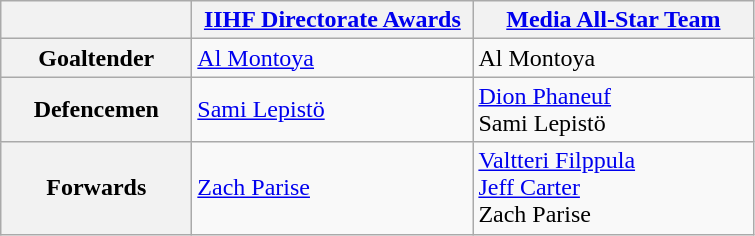<table class="wikitable">
<tr>
<th width=120></th>
<th width=180><a href='#'>IIHF Directorate Awards</a></th>
<th width=180><a href='#'>Media All-Star Team</a></th>
</tr>
<tr>
<th>Goaltender</th>
<td> <a href='#'>Al Montoya</a></td>
<td> Al Montoya</td>
</tr>
<tr>
<th>Defencemen</th>
<td> <a href='#'>Sami Lepistö</a></td>
<td> <a href='#'>Dion Phaneuf</a><br> Sami Lepistö</td>
</tr>
<tr>
<th>Forwards</th>
<td> <a href='#'>Zach Parise</a></td>
<td> <a href='#'>Valtteri Filppula</a><br> <a href='#'>Jeff Carter</a><br> Zach Parise</td>
</tr>
</table>
